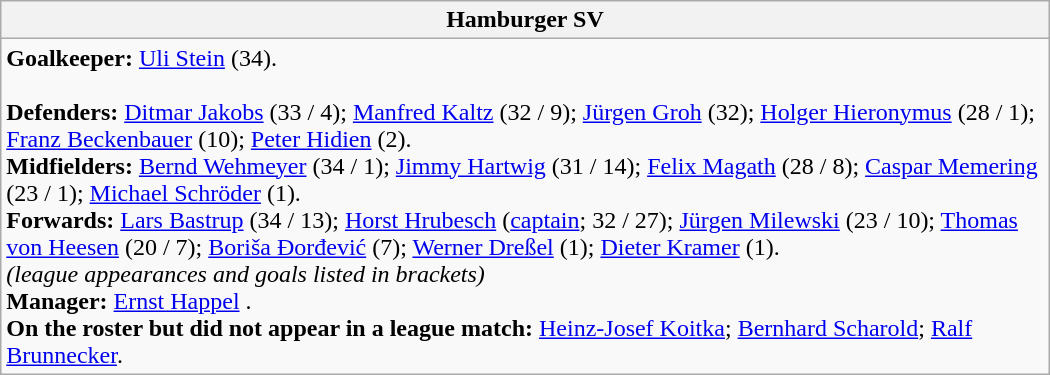<table class="wikitable" Width="700">
<tr>
<th>Hamburger SV</th>
</tr>
<tr>
<td><strong>Goalkeeper:</strong> <a href='#'>Uli Stein</a> (34).<br><br><strong>Defenders:</strong> <a href='#'>Ditmar Jakobs</a> (33 / 4); <a href='#'>Manfred Kaltz</a> (32 / 9); <a href='#'>Jürgen Groh</a> (32); <a href='#'>Holger Hieronymus</a> (28 / 1); <a href='#'>Franz Beckenbauer</a> (10); <a href='#'>Peter Hidien</a> (2).<br>
<strong>Midfielders:</strong> <a href='#'>Bernd Wehmeyer</a> (34 / 1); <a href='#'>Jimmy Hartwig</a> (31 / 14); <a href='#'>Felix Magath</a> (28 / 8); <a href='#'>Caspar Memering</a> (23 / 1); <a href='#'>Michael Schröder</a> (1).<br>
<strong>Forwards:</strong> <a href='#'>Lars Bastrup</a>  (34 / 13); <a href='#'>Horst Hrubesch</a> (<a href='#'>captain</a>; 32 / 27); <a href='#'>Jürgen Milewski</a> (23 / 10); <a href='#'>Thomas von Heesen</a> (20 / 7); <a href='#'>Boriša Đorđević</a>  (7); <a href='#'>Werner Dreßel</a> (1); <a href='#'>Dieter Kramer</a> (1).
<br><em>(league appearances and goals listed in brackets)</em><br><strong>Manager:</strong> <a href='#'>Ernst Happel</a> .<br><strong>On the roster but did not appear in a league match:</strong> <a href='#'>Heinz-Josef Koitka</a>; <a href='#'>Bernhard Scharold</a>; <a href='#'>Ralf Brunnecker</a>.</td>
</tr>
</table>
